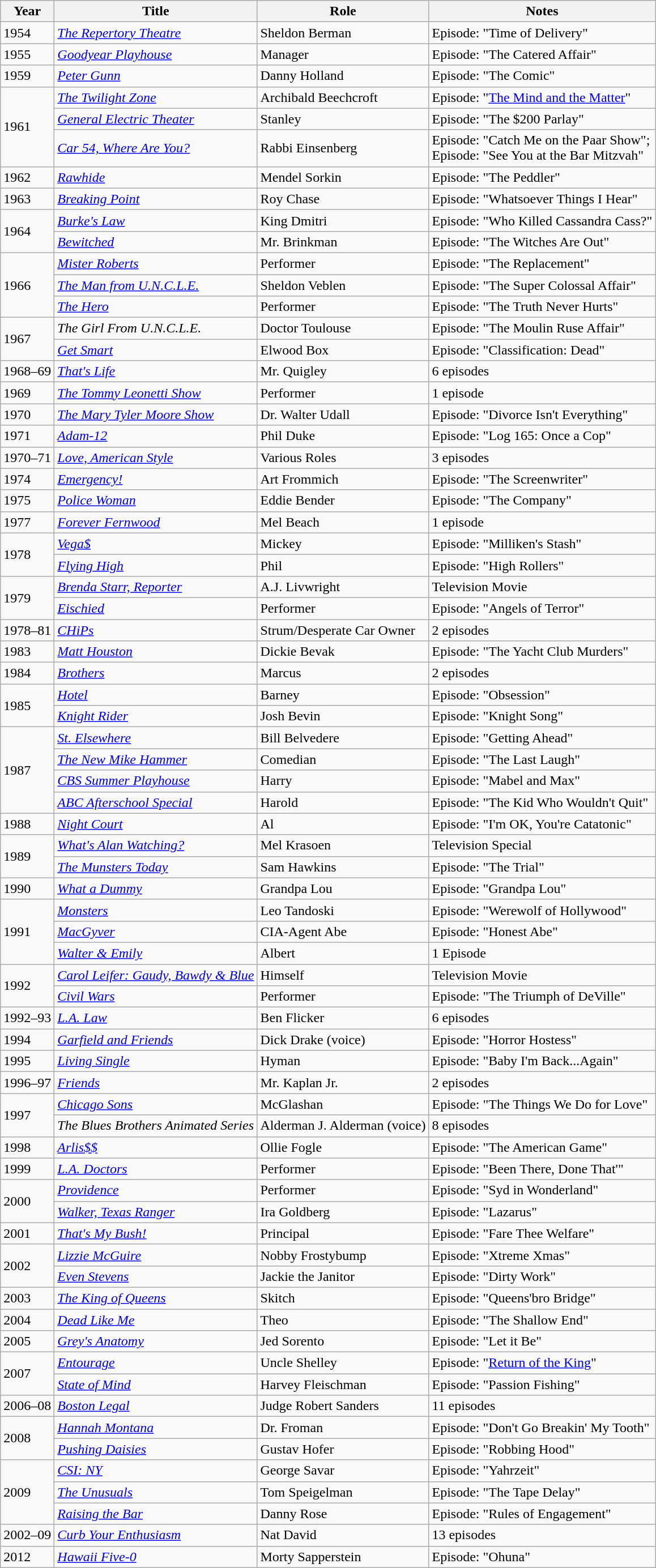<table class="wikitable">
<tr>
<th>Year</th>
<th>Title</th>
<th>Role</th>
<th>Notes</th>
</tr>
<tr>
<td>1954</td>
<td><em><a href='#'>The Repertory Theatre</a></em></td>
<td>Sheldon Berman</td>
<td>Episode: "Time of Delivery"</td>
</tr>
<tr>
<td>1955</td>
<td><em><a href='#'>Goodyear Playhouse</a></em></td>
<td>Manager</td>
<td>Episode: "The Catered Affair"</td>
</tr>
<tr>
<td>1959</td>
<td><em><a href='#'>Peter Gunn</a></em></td>
<td>Danny Holland</td>
<td>Episode: "The Comic"</td>
</tr>
<tr>
<td rowspan="3">1961</td>
<td><em><a href='#'>The Twilight Zone</a></em></td>
<td>Archibald Beechcroft</td>
<td>Episode: "<a href='#'>The Mind and the Matter</a>"</td>
</tr>
<tr>
<td><em><a href='#'>General Electric Theater</a></em></td>
<td>Stanley</td>
<td>Episode: "The $200 Parlay"</td>
</tr>
<tr>
<td><em><a href='#'>Car 54, Where Are You?</a></em></td>
<td>Rabbi Einsenberg</td>
<td>Episode: "Catch Me on the Paar Show"; <br> Episode: "See You at the Bar Mitzvah"</td>
</tr>
<tr>
<td>1962</td>
<td><em><a href='#'>Rawhide</a></em></td>
<td>Mendel Sorkin</td>
<td>Episode: "The Peddler"</td>
</tr>
<tr>
<td>1963</td>
<td><em><a href='#'>Breaking Point</a></em></td>
<td>Roy Chase</td>
<td>Episode: "Whatsoever Things I Hear"</td>
</tr>
<tr>
<td rowspan="2">1964</td>
<td><em><a href='#'>Burke's Law</a></em></td>
<td>King Dmitri</td>
<td>Episode: "Who Killed Cassandra Cass?"</td>
</tr>
<tr>
<td><em><a href='#'>Bewitched</a></em></td>
<td>Mr. Brinkman</td>
<td>Episode: "The Witches Are Out"</td>
</tr>
<tr>
<td rowspan="3">1966</td>
<td><em><a href='#'>Mister Roberts</a></em></td>
<td>Performer</td>
<td>Episode: "The Replacement"</td>
</tr>
<tr>
<td><em><a href='#'>The Man from U.N.C.L.E.</a></em></td>
<td>Sheldon Veblen</td>
<td>Episode: "The Super Colossal Affair"</td>
</tr>
<tr>
<td><em><a href='#'>The Hero</a></em></td>
<td>Performer</td>
<td>Episode: "The Truth Never Hurts"</td>
</tr>
<tr>
<td rowspan="2">1967</td>
<td><em>The Girl From U.N.C.L.E.</em></td>
<td>Doctor Toulouse</td>
<td>Episode: "The Moulin Ruse Affair"</td>
</tr>
<tr>
<td><em><a href='#'>Get Smart</a></em></td>
<td>Elwood Box</td>
<td>Episode: "Classification: Dead"</td>
</tr>
<tr>
<td>1968–69</td>
<td><em><a href='#'>That's Life</a></em></td>
<td>Mr. Quigley</td>
<td>6 episodes</td>
</tr>
<tr>
<td>1969</td>
<td><em><a href='#'>The Tommy Leonetti Show</a></em></td>
<td>Performer</td>
<td>1 episode</td>
</tr>
<tr>
<td>1970</td>
<td><em><a href='#'>The Mary Tyler Moore Show</a></em></td>
<td>Dr. Walter Udall</td>
<td>Episode: "Divorce Isn't Everything"</td>
</tr>
<tr>
<td>1971</td>
<td><em><a href='#'>Adam-12</a></em></td>
<td>Phil Duke</td>
<td>Episode: "Log 165: Once a Cop"</td>
</tr>
<tr>
<td>1970–71</td>
<td><em><a href='#'>Love, American Style</a></em></td>
<td>Various Roles</td>
<td>3 episodes</td>
</tr>
<tr>
<td>1974</td>
<td><em><a href='#'>Emergency!</a></em></td>
<td>Art Frommich</td>
<td>Episode: "The Screenwriter"</td>
</tr>
<tr>
<td>1975</td>
<td><em><a href='#'>Police Woman</a></em></td>
<td>Eddie Bender</td>
<td>Episode: "The Company"</td>
</tr>
<tr>
<td>1977</td>
<td><em><a href='#'>Forever Fernwood</a></em></td>
<td>Mel Beach</td>
<td>1 episode</td>
</tr>
<tr>
<td rowspan="2">1978</td>
<td><em><a href='#'>Vega$</a></em></td>
<td>Mickey</td>
<td>Episode: "Milliken's Stash"</td>
</tr>
<tr>
<td><em><a href='#'>Flying High</a></em></td>
<td>Phil</td>
<td>Episode: "High Rollers"</td>
</tr>
<tr>
<td rowspan="2">1979</td>
<td><em><a href='#'>Brenda Starr, Reporter</a></em></td>
<td>A.J. Livwright</td>
<td>Television Movie</td>
</tr>
<tr>
<td><em><a href='#'>Eischied</a></em></td>
<td>Performer</td>
<td>Episode: "Angels of Terror"</td>
</tr>
<tr>
<td>1978–81</td>
<td><em><a href='#'>CHiPs</a></em></td>
<td>Strum/Desperate Car Owner</td>
<td>2 episodes</td>
</tr>
<tr>
<td>1983</td>
<td><em><a href='#'>Matt Houston</a></em></td>
<td>Dickie Bevak</td>
<td>Episode: "The Yacht Club Murders"</td>
</tr>
<tr>
<td>1984</td>
<td><em><a href='#'>Brothers</a></em></td>
<td>Marcus</td>
<td>2 episodes</td>
</tr>
<tr>
<td rowspan="2">1985</td>
<td><em><a href='#'>Hotel</a></em></td>
<td>Barney</td>
<td>Episode: "Obsession"</td>
</tr>
<tr>
<td><em><a href='#'>Knight Rider</a></em></td>
<td>Josh Bevin</td>
<td>Episode: "Knight Song"</td>
</tr>
<tr>
<td rowspan="4">1987</td>
<td><em><a href='#'>St. Elsewhere</a></em></td>
<td>Bill Belvedere</td>
<td>Episode: "Getting Ahead"</td>
</tr>
<tr>
<td><em><a href='#'>The New Mike Hammer</a></em></td>
<td>Comedian</td>
<td>Episode: "The Last Laugh"</td>
</tr>
<tr>
<td><em><a href='#'>CBS Summer Playhouse</a></em></td>
<td>Harry</td>
<td>Episode: "Mabel and Max"</td>
</tr>
<tr>
<td><em><a href='#'>ABC Afterschool Special</a></em></td>
<td>Harold</td>
<td>Episode: "The Kid Who Wouldn't Quit"</td>
</tr>
<tr>
<td>1988</td>
<td><em><a href='#'>Night Court</a></em></td>
<td>Al</td>
<td>Episode: "I'm OK, You're Catatonic"</td>
</tr>
<tr>
<td rowspan="2">1989</td>
<td><em><a href='#'>What's Alan Watching?</a></em></td>
<td>Mel Krasoen</td>
<td>Television Special</td>
</tr>
<tr>
<td><em><a href='#'>The Munsters Today</a></em></td>
<td>Sam Hawkins</td>
<td>Episode: "The Trial"</td>
</tr>
<tr>
<td>1990</td>
<td><em><a href='#'>What a Dummy</a></em></td>
<td>Grandpa Lou</td>
<td>Episode: "Grandpa Lou"</td>
</tr>
<tr>
<td rowspan="3">1991</td>
<td><em><a href='#'>Monsters</a></em></td>
<td>Leo Tandoski</td>
<td>Episode: "Werewolf of Hollywood"</td>
</tr>
<tr>
<td><em><a href='#'>MacGyver</a></em></td>
<td>CIA-Agent Abe</td>
<td>Episode: "Honest Abe"</td>
</tr>
<tr>
<td><em><a href='#'>Walter & Emily</a></em></td>
<td>Albert</td>
<td>1 Episode</td>
</tr>
<tr>
<td rowspan="2">1992</td>
<td><em><a href='#'>Carol Leifer: Gaudy, Bawdy & Blue</a></em></td>
<td>Himself</td>
<td>Television Movie</td>
</tr>
<tr>
<td><em><a href='#'>Civil Wars</a></em></td>
<td>Performer</td>
<td>Episode: "The Triumph of DeVille"</td>
</tr>
<tr>
<td>1992–93</td>
<td><em><a href='#'>L.A. Law</a></em></td>
<td>Ben Flicker</td>
<td>6 episodes</td>
</tr>
<tr>
<td>1994</td>
<td><em><a href='#'>Garfield and Friends</a></em></td>
<td>Dick Drake (voice)</td>
<td>Episode: "Horror Hostess"</td>
</tr>
<tr>
<td>1995</td>
<td><em><a href='#'>Living Single</a></em></td>
<td>Hyman</td>
<td>Episode: "Baby I'm Back...Again"</td>
</tr>
<tr>
<td>1996–97</td>
<td><em><a href='#'>Friends</a></em></td>
<td>Mr. Kaplan Jr.</td>
<td>2 episodes</td>
</tr>
<tr>
<td rowspan="2">1997</td>
<td><em><a href='#'>Chicago Sons</a></em></td>
<td>McGlashan</td>
<td>Episode: "The Things We Do for Love"</td>
</tr>
<tr>
<td><em>The Blues Brothers Animated Series</em></td>
<td>Alderman J. Alderman (voice)</td>
<td>8 episodes</td>
</tr>
<tr>
<td>1998</td>
<td><em><a href='#'>Arlis$$</a></em></td>
<td>Ollie Fogle</td>
<td>Episode: "The American Game"</td>
</tr>
<tr>
<td>1999</td>
<td><em><a href='#'>L.A. Doctors</a></em></td>
<td>Performer</td>
<td>Episode: "Been There, Done That'"</td>
</tr>
<tr>
<td rowspan="2">2000</td>
<td><em><a href='#'>Providence</a></em></td>
<td>Performer</td>
<td>Episode: "Syd in Wonderland"</td>
</tr>
<tr>
<td><em><a href='#'>Walker, Texas Ranger</a></em></td>
<td>Ira Goldberg</td>
<td>Episode: "Lazarus"</td>
</tr>
<tr>
<td>2001</td>
<td><em><a href='#'>That's My Bush!</a></em></td>
<td>Principal</td>
<td>Episode: "Fare Thee Welfare"</td>
</tr>
<tr>
<td rowspan="2">2002</td>
<td><em><a href='#'>Lizzie McGuire</a></em></td>
<td>Nobby Frostybump</td>
<td>Episode: "Xtreme Xmas"</td>
</tr>
<tr>
<td><em><a href='#'>Even Stevens</a></em></td>
<td>Jackie the Janitor</td>
<td>Episode: "Dirty Work"</td>
</tr>
<tr>
<td>2003</td>
<td><em><a href='#'>The King of Queens</a></em></td>
<td>Skitch</td>
<td>Episode: "Queens'bro Bridge"</td>
</tr>
<tr>
<td>2004</td>
<td><em><a href='#'>Dead Like Me</a></em></td>
<td>Theo</td>
<td>Episode: "The Shallow End"</td>
</tr>
<tr>
<td>2005</td>
<td><em><a href='#'>Grey's Anatomy</a></em></td>
<td>Jed Sorento</td>
<td>Episode: "Let it Be"</td>
</tr>
<tr>
<td rowspan="2">2007</td>
<td><em><a href='#'>Entourage</a></em></td>
<td>Uncle Shelley</td>
<td>Episode: "<a href='#'>Return of the King</a>"</td>
</tr>
<tr>
<td><em><a href='#'>State of Mind</a></em></td>
<td>Harvey Fleischman</td>
<td>Episode: "Passion Fishing"</td>
</tr>
<tr>
<td>2006–08</td>
<td><em><a href='#'>Boston Legal</a></em></td>
<td>Judge Robert Sanders</td>
<td>11 episodes</td>
</tr>
<tr>
<td rowspan="2">2008</td>
<td><em><a href='#'>Hannah Montana</a></em></td>
<td>Dr. Froman</td>
<td>Episode: "Don't Go Breakin' My Tooth"</td>
</tr>
<tr>
<td><em><a href='#'>Pushing Daisies</a></em></td>
<td>Gustav Hofer</td>
<td>Episode: "Robbing Hood"</td>
</tr>
<tr>
<td rowspan="3">2009</td>
<td><em><a href='#'>CSI: NY</a></em></td>
<td>George Savar</td>
<td>Episode: "Yahrzeit"</td>
</tr>
<tr>
<td><em><a href='#'>The Unusuals</a></em></td>
<td>Tom Speigelman</td>
<td>Episode: "The Tape Delay"</td>
</tr>
<tr>
<td><em><a href='#'>Raising the Bar</a></em></td>
<td>Danny Rose</td>
<td>Episode: "Rules of Engagement"</td>
</tr>
<tr>
<td>2002–09</td>
<td><em><a href='#'>Curb Your Enthusiasm</a></em></td>
<td>Nat David</td>
<td>13 episodes</td>
</tr>
<tr>
<td>2012</td>
<td><em><a href='#'>Hawaii Five-0</a></em></td>
<td>Morty Sapperstein</td>
<td>Episode: "Ohuna"</td>
</tr>
</table>
